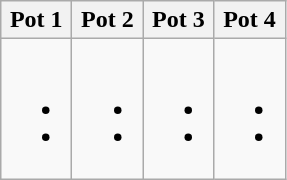<table class="wikitable">
<tr>
<th>Pot 1</th>
<th>Pot 2</th>
<th>Pot 3</th>
<th>Pot 4</th>
</tr>
<tr>
<td valign=top><br><ul><li></li><li></li></ul></td>
<td valign=top><br><ul><li></li><li></li></ul></td>
<td valign=top><br><ul><li></li><li></li></ul></td>
<td valign=top><br><ul><li></li><li></li></ul></td>
</tr>
</table>
